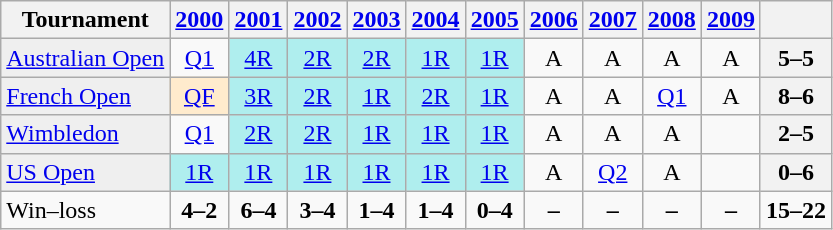<table class="wikitable">
<tr>
<th>Tournament</th>
<th><a href='#'>2000</a></th>
<th><a href='#'>2001</a></th>
<th><a href='#'>2002</a></th>
<th><a href='#'>2003</a></th>
<th><a href='#'>2004</a></th>
<th><a href='#'>2005</a></th>
<th><a href='#'>2006</a></th>
<th><a href='#'>2007</a></th>
<th><a href='#'>2008</a></th>
<th><a href='#'>2009</a></th>
<th></th>
</tr>
<tr>
<td style="background:#EFEFEF;"><a href='#'>Australian Open</a></td>
<td align="center"><a href='#'>Q1</a></td>
<td align="center" style="background:#afeeee;"><a href='#'>4R</a></td>
<td align="center" style="background:#afeeee;"><a href='#'>2R</a></td>
<td align="center" style="background:#afeeee;"><a href='#'>2R</a></td>
<td align="center" style="background:#afeeee;"><a href='#'>1R</a></td>
<td align="center" style="background:#afeeee;"><a href='#'>1R</a></td>
<td align="center">A</td>
<td align="center">A</td>
<td align="center">A</td>
<td align="center">A</td>
<th align="center">5–5</th>
</tr>
<tr>
<td style="background:#EFEFEF;"><a href='#'>French Open</a></td>
<td align="center" style="background:#ffebcd;"><a href='#'>QF</a></td>
<td align="center" style="background:#afeeee;"><a href='#'>3R</a></td>
<td align="center" style="background:#afeeee;"><a href='#'>2R</a></td>
<td align="center" style="background:#afeeee;"><a href='#'>1R</a></td>
<td align="center" style="background:#afeeee;"><a href='#'>2R</a></td>
<td align="center" style="background:#afeeee;"><a href='#'>1R</a></td>
<td align="center">A</td>
<td align="center">A</td>
<td align="center"><a href='#'>Q1</a></td>
<td align="center">A</td>
<th align="center">8–6</th>
</tr>
<tr>
<td style="background:#EFEFEF;"><a href='#'>Wimbledon</a></td>
<td align="center"><a href='#'>Q1</a></td>
<td align="center" style="background:#afeeee;"><a href='#'>2R</a></td>
<td align="center" style="background:#afeeee;"><a href='#'>2R</a></td>
<td align="center" style="background:#afeeee;"><a href='#'>1R</a></td>
<td align="center" style="background:#afeeee;"><a href='#'>1R</a></td>
<td align="center" style="background:#afeeee;"><a href='#'>1R</a></td>
<td align="center">A</td>
<td align="center">A</td>
<td align="center">A</td>
<td align="center"></td>
<th align="center">2–5</th>
</tr>
<tr>
<td style="background:#EFEFEF;"><a href='#'>US Open</a></td>
<td align="center" style="background:#afeeee;"><a href='#'>1R</a></td>
<td align="center" style="background:#afeeee;"><a href='#'>1R</a></td>
<td align="center" style="background:#afeeee;"><a href='#'>1R</a></td>
<td align="center" style="background:#afeeee;"><a href='#'>1R</a></td>
<td align="center" style="background:#afeeee;"><a href='#'>1R</a></td>
<td align="center" style="background:#afeeee;"><a href='#'>1R</a></td>
<td align="center">A</td>
<td align="center"><a href='#'>Q2</a></td>
<td align="center">A</td>
<td align="center"></td>
<th align="center">0–6</th>
</tr>
<tr>
<td>Win–loss</td>
<td align="center"><strong>4–2</strong></td>
<td align="center"><strong>6–4</strong></td>
<td align="center"><strong>3–4</strong></td>
<td align="center"><strong>1–4</strong></td>
<td align="center"><strong>1–4</strong></td>
<td align="center"><strong>0–4</strong></td>
<td align="center"><strong>–</strong></td>
<td align="center"><strong>–</strong></td>
<td align="center"><strong>–</strong></td>
<td align="center"><strong>–</strong></td>
<td align="center"><strong>15–22</strong></td>
</tr>
</table>
